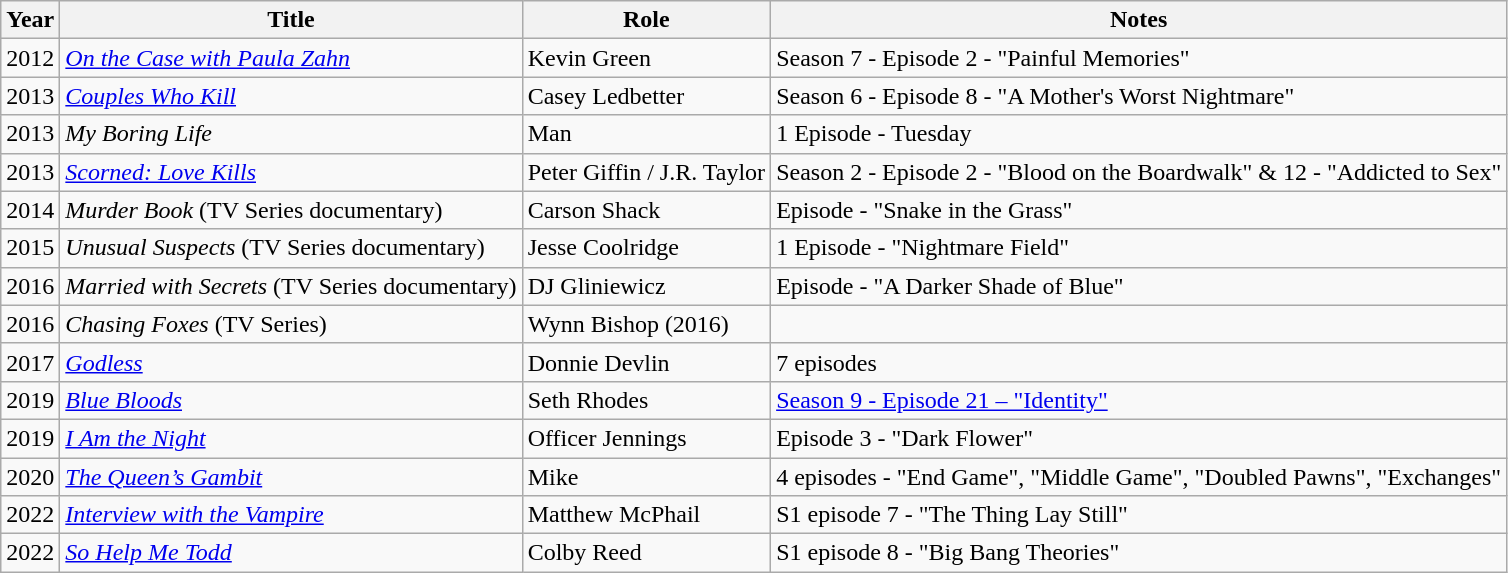<table class=" wikitable sortable">
<tr>
<th>Year</th>
<th>Title</th>
<th>Role</th>
<th>Notes</th>
</tr>
<tr>
<td>2012</td>
<td><em> <a href='#'>On the Case with Paula Zahn</a> </em></td>
<td>Kevin Green</td>
<td>Season 7 - Episode 2 - "Painful Memories"</td>
</tr>
<tr>
<td>2013</td>
<td><em><a href='#'>Couples Who Kill</a></em></td>
<td>Casey Ledbetter</td>
<td>Season 6 - Episode 8 - "A Mother's Worst Nightmare"</td>
</tr>
<tr>
<td>2013</td>
<td><em>My Boring Life </em></td>
<td>Man</td>
<td>1 Episode - Tuesday</td>
</tr>
<tr>
<td>2013</td>
<td><em><a href='#'>Scorned: Love Kills</a></em></td>
<td>Peter Giffin / J.R. Taylor</td>
<td>Season 2 - Episode 2 - "Blood on the Boardwalk" & 12 - "Addicted to Sex"</td>
</tr>
<tr>
<td>2014</td>
<td><em>Murder Book</em> (TV Series documentary)</td>
<td>Carson Shack</td>
<td>Episode - "Snake in the Grass"</td>
</tr>
<tr>
<td>2015</td>
<td><em>Unusual Suspects</em> (TV Series documentary)</td>
<td>Jesse Coolridge</td>
<td>1 Episode - "Nightmare Field"</td>
</tr>
<tr>
<td>2016</td>
<td><em>Married with Secrets</em> (TV Series documentary)</td>
<td>DJ Gliniewicz</td>
<td>Episode - "A Darker Shade of Blue"</td>
</tr>
<tr>
<td>2016</td>
<td><em>Chasing Foxes</em> (TV Series)</td>
<td>Wynn Bishop (2016)</td>
</tr>
<tr>
<td>2017</td>
<td><em><a href='#'>Godless</a></em></td>
<td>Donnie Devlin</td>
<td>7 episodes</td>
</tr>
<tr>
<td>2019</td>
<td><em><a href='#'>Blue Bloods</a></em></td>
<td>Seth Rhodes</td>
<td><a href='#'>Season 9 - Episode 21 – "Identity"</a></td>
</tr>
<tr>
<td>2019</td>
<td><em> <a href='#'>I Am the Night</a></em></td>
<td>Officer Jennings</td>
<td>Episode 3 - "Dark Flower"</td>
</tr>
<tr>
<td>2020</td>
<td><em><a href='#'>The Queen’s Gambit</a></em></td>
<td>Mike</td>
<td>4 episodes - "End Game", "Middle Game", "Doubled Pawns", "Exchanges"</td>
</tr>
<tr>
<td>2022</td>
<td><em><a href='#'>Interview with the Vampire</a></em></td>
<td>Matthew McPhail</td>
<td>S1 episode 7 - "The Thing Lay Still"</td>
</tr>
<tr>
<td>2022</td>
<td><em><a href='#'>So Help Me Todd</a></em></td>
<td>Colby Reed</td>
<td>S1 episode 8 - "Big Bang Theories"</td>
</tr>
</table>
